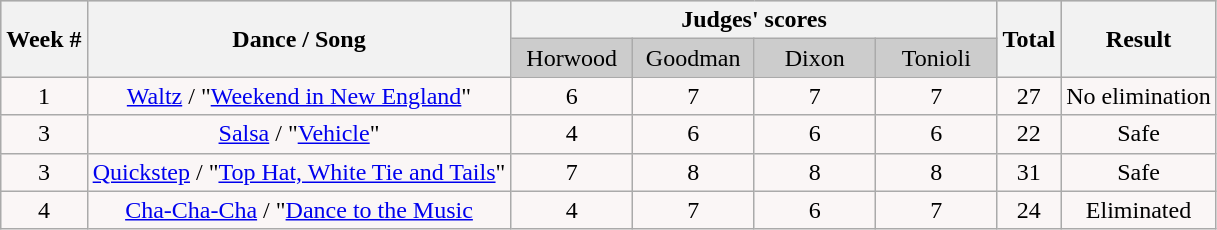<table class="wikitable collapsible collapsed">
<tr style="text-align:Center; background:#ccc;">
<th rowspan="2">Week #</th>
<th rowspan="2">Dance / Song</th>
<th colspan="4">Judges' scores</th>
<th rowspan="2">Total</th>
<th rowspan="2">Result</th>
</tr>
<tr style="text-align:center; background:#ccc;">
<td style="width:10%; ">Horwood</td>
<td style="width:10%; ">Goodman</td>
<td style="width:10%; ">Dixon</td>
<td style="width:10%; ">Tonioli</td>
</tr>
<tr style="text-align: center; background:#faf6f6;">
<td>1</td>
<td><a href='#'>Waltz</a> / "<a href='#'>Weekend in New England</a>"</td>
<td>6</td>
<td>7</td>
<td>7</td>
<td>7</td>
<td>27</td>
<td>No elimination</td>
</tr>
<tr style="text-align:center; background:#faf6f6;">
<td>3</td>
<td><a href='#'>Salsa</a> / "<a href='#'>Vehicle</a>"</td>
<td>4</td>
<td>6</td>
<td>6</td>
<td>6</td>
<td>22</td>
<td>Safe</td>
</tr>
<tr style="text-align: center; background:#faf6f6;">
<td>3</td>
<td><a href='#'>Quickstep</a> / "<a href='#'>Top Hat, White Tie and Tails</a>"</td>
<td>7</td>
<td>8</td>
<td>8</td>
<td>8</td>
<td>31</td>
<td>Safe</td>
</tr>
<tr style="text-align: center; background:#faf6f6;">
<td>4</td>
<td><a href='#'>Cha-Cha-Cha</a> / "<a href='#'>Dance to the Music</a></td>
<td>4</td>
<td>7</td>
<td>6</td>
<td>7</td>
<td>24</td>
<td>Eliminated</td>
</tr>
</table>
